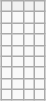<table class="wikitable" style="margin:1em auto; text-align:center;">
<tr>
<th></th>
<th></th>
<th></th>
<th></th>
</tr>
<tr>
<td></td>
<td></td>
<td></td>
<td></td>
</tr>
<tr>
<td></td>
<td></td>
<td></td>
<td></td>
</tr>
<tr>
<td></td>
<td></td>
<td></td>
<td></td>
</tr>
<tr>
<td></td>
<td></td>
<td></td>
<td></td>
</tr>
<tr>
<td></td>
<td></td>
<td></td>
<td></td>
</tr>
<tr>
<td></td>
<td></td>
<td></td>
<td></td>
</tr>
<tr>
<td></td>
<td></td>
<td></td>
<td></td>
</tr>
<tr>
<td></td>
<td></td>
<td></td>
<td></td>
</tr>
</table>
